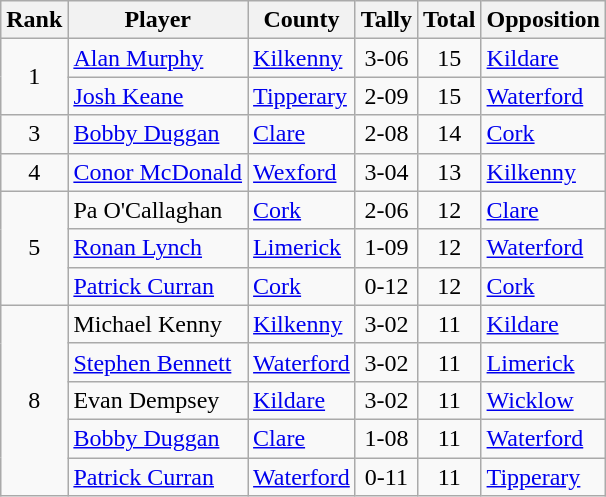<table class="wikitable">
<tr>
<th>Rank</th>
<th>Player</th>
<th>County</th>
<th>Tally</th>
<th>Total</th>
<th>Opposition</th>
</tr>
<tr>
<td rowspan="2" style="text-align:center;">1</td>
<td><a href='#'>Alan Murphy</a></td>
<td><a href='#'>Kilkenny</a></td>
<td align=center>3-06</td>
<td align=center>15</td>
<td><a href='#'>Kildare</a></td>
</tr>
<tr>
<td><a href='#'>Josh Keane</a></td>
<td><a href='#'>Tipperary</a></td>
<td align=center>2-09</td>
<td align=center>15</td>
<td><a href='#'>Waterford</a></td>
</tr>
<tr>
<td rowspan="1" style="text-align:center;">3</td>
<td><a href='#'>Bobby Duggan</a></td>
<td><a href='#'>Clare</a></td>
<td align=center>2-08</td>
<td align=center>14</td>
<td><a href='#'>Cork</a></td>
</tr>
<tr>
<td rowspan="1" style="text-align:center;">4</td>
<td><a href='#'>Conor McDonald</a></td>
<td><a href='#'>Wexford</a></td>
<td align=center>3-04</td>
<td align=center>13</td>
<td><a href='#'>Kilkenny</a></td>
</tr>
<tr>
<td rowspan="3" style="text-align:center;">5</td>
<td>Pa O'Callaghan</td>
<td><a href='#'>Cork</a></td>
<td align=center>2-06</td>
<td align=center>12</td>
<td><a href='#'>Clare</a></td>
</tr>
<tr>
<td><a href='#'>Ronan Lynch</a></td>
<td><a href='#'>Limerick</a></td>
<td align=center>1-09</td>
<td align=center>12</td>
<td><a href='#'>Waterford</a></td>
</tr>
<tr>
<td><a href='#'>Patrick Curran</a></td>
<td><a href='#'>Cork</a></td>
<td align=center>0-12</td>
<td align=center>12</td>
<td><a href='#'>Cork</a></td>
</tr>
<tr>
<td rowspan="5" style="text-align:center;">8</td>
<td>Michael Kenny</td>
<td><a href='#'>Kilkenny</a></td>
<td align=center>3-02</td>
<td align=center>11</td>
<td><a href='#'>Kildare</a></td>
</tr>
<tr>
<td><a href='#'>Stephen Bennett</a></td>
<td><a href='#'>Waterford</a></td>
<td align=center>3-02</td>
<td align=center>11</td>
<td><a href='#'>Limerick</a></td>
</tr>
<tr>
<td>Evan Dempsey</td>
<td><a href='#'>Kildare</a></td>
<td align=center>3-02</td>
<td align=center>11</td>
<td><a href='#'>Wicklow</a></td>
</tr>
<tr>
<td><a href='#'>Bobby Duggan</a></td>
<td><a href='#'>Clare</a></td>
<td align=center>1-08</td>
<td align=center>11</td>
<td><a href='#'>Waterford</a></td>
</tr>
<tr>
<td><a href='#'>Patrick Curran</a></td>
<td><a href='#'>Waterford</a></td>
<td align=center>0-11</td>
<td align=center>11</td>
<td><a href='#'>Tipperary</a></td>
</tr>
</table>
